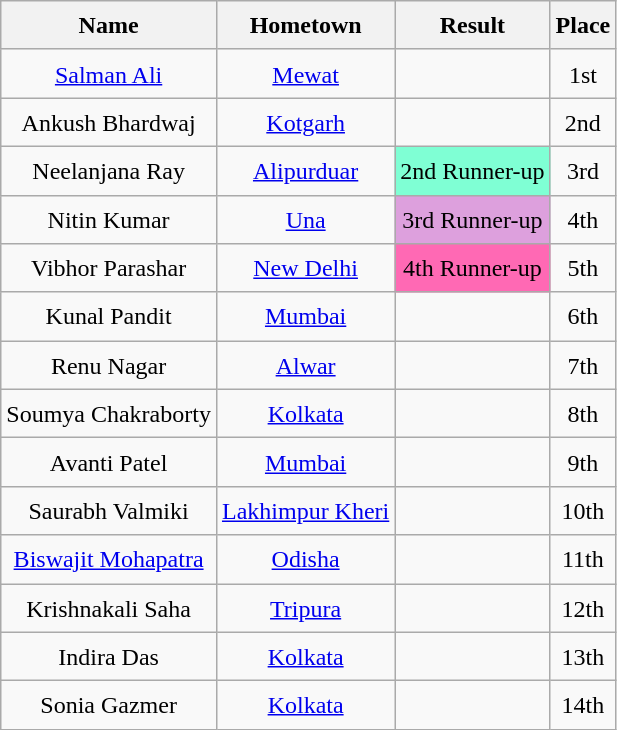<table class="wikitable sortable" style=" text-align:center; line-height:25px; width:auto;">
<tr>
<th>Name</th>
<th>Hometown</th>
<th>Result</th>
<th>Place</th>
</tr>
<tr>
<td><a href='#'>Salman Ali</a></td>
<td><a href='#'>Mewat</a></td>
<td></td>
<td>1st</td>
</tr>
<tr>
<td>Ankush Bhardwaj</td>
<td><a href='#'>Kotgarh</a></td>
<td></td>
<td>2nd</td>
</tr>
<tr>
<td>Neelanjana Ray</td>
<td><a href='#'>Alipurduar</a></td>
<td style="background:#7FFFD4;">2nd Runner-up</td>
<td>3rd</td>
</tr>
<tr>
<td>Nitin Kumar</td>
<td><a href='#'>Una</a></td>
<td style="background:#DDA0DD;">3rd Runner-up</td>
<td>4th</td>
</tr>
<tr>
<td>Vibhor Parashar</td>
<td><a href='#'>New Delhi</a></td>
<td style="background:#FF69B4;">4th Runner-up</td>
<td>5th</td>
</tr>
<tr>
<td>Kunal Pandit</td>
<td><a href='#'>Mumbai</a></td>
<td></td>
<td>6th</td>
</tr>
<tr>
<td>Renu Nagar</td>
<td><a href='#'>Alwar</a></td>
<td></td>
<td>7th</td>
</tr>
<tr>
<td>Soumya Chakraborty</td>
<td><a href='#'>Kolkata</a></td>
<td></td>
<td>8th</td>
</tr>
<tr>
<td>Avanti Patel</td>
<td><a href='#'>Mumbai</a></td>
<td></td>
<td>9th</td>
</tr>
<tr>
<td>Saurabh Valmiki</td>
<td><a href='#'>Lakhimpur Kheri</a></td>
<td></td>
<td>10th</td>
</tr>
<tr>
<td><a href='#'>Biswajit Mohapatra</a></td>
<td><a href='#'>Odisha</a></td>
<td></td>
<td>11th</td>
</tr>
<tr>
<td>Krishnakali Saha</td>
<td><a href='#'>Tripura</a></td>
<td></td>
<td>12th</td>
</tr>
<tr>
<td>Indira Das</td>
<td><a href='#'>Kolkata</a></td>
<td></td>
<td>13th</td>
</tr>
<tr>
<td>Sonia Gazmer</td>
<td><a href='#'>Kolkata</a></td>
<td></td>
<td>14th</td>
</tr>
</table>
